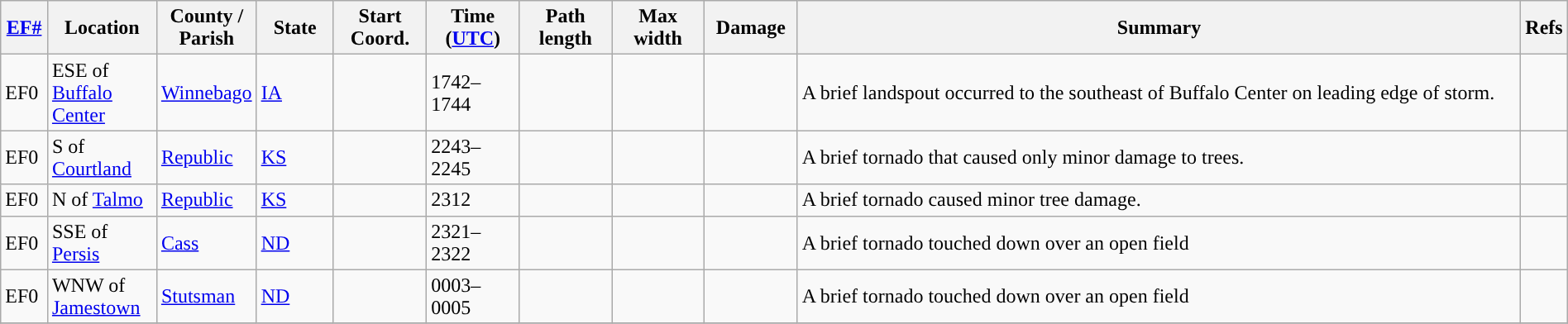<table class="wikitable sortable" style="width:100%;">
<tr>
<th scope="col" width="3%" align="center"><a href='#'>EF#</a></th>
<th scope="col" width="7%" align="center" class="unsortable">Location</th>
<th scope="col" width="6%" align="center" class="unsortable">County / Parish</th>
<th scope="col" width="5%" align="center">State</th>
<th scope="col" width="6%" align="center">Start Coord.</th>
<th scope="col" width="6%" align="center">Time (<a href='#'>UTC</a>)</th>
<th scope="col" width="6%" align="center">Path length</th>
<th scope="col" width="6%" align="center">Max width</th>
<th scope="col" width="6%" align="center">Damage</th>
<th scope="col" width="48%" class="unsortable" align="center">Summary</th>
<th scope="col" width="48%" class="unsortable" align="center">Refs</th>
</tr>
<tr>
<td>EF0</td>
<td>ESE of <a href='#'>Buffalo Center</a></td>
<td><a href='#'>Winnebago</a></td>
<td><a href='#'>IA</a></td>
<td></td>
<td>1742–1744</td>
<td></td>
<td></td>
<td></td>
<td>A brief landspout occurred to the southeast of Buffalo Center on leading edge of storm.</td>
<td></td>
</tr>
<tr>
<td>EF0</td>
<td>S of <a href='#'>Courtland</a></td>
<td><a href='#'>Republic</a></td>
<td><a href='#'>KS</a></td>
<td></td>
<td>2243–2245</td>
<td></td>
<td></td>
<td></td>
<td>A brief tornado that caused only minor damage to trees.</td>
<td></td>
</tr>
<tr>
<td>EF0</td>
<td>N of <a href='#'>Talmo</a></td>
<td><a href='#'>Republic</a></td>
<td><a href='#'>KS</a></td>
<td></td>
<td>2312</td>
<td></td>
<td></td>
<td></td>
<td>A brief tornado caused minor tree damage.</td>
<td></td>
</tr>
<tr>
<td>EF0</td>
<td>SSE of <a href='#'>Persis</a></td>
<td><a href='#'>Cass</a></td>
<td><a href='#'>ND</a></td>
<td></td>
<td>2321–2322</td>
<td></td>
<td></td>
<td></td>
<td>A brief tornado touched down over an open field</td>
<td></td>
</tr>
<tr>
<td>EF0</td>
<td>WNW of <a href='#'>Jamestown</a></td>
<td><a href='#'>Stutsman</a></td>
<td><a href='#'>ND</a></td>
<td></td>
<td>0003–0005</td>
<td></td>
<td></td>
<td></td>
<td>A brief tornado touched down over an open field</td>
<td></td>
</tr>
<tr>
</tr>
</table>
